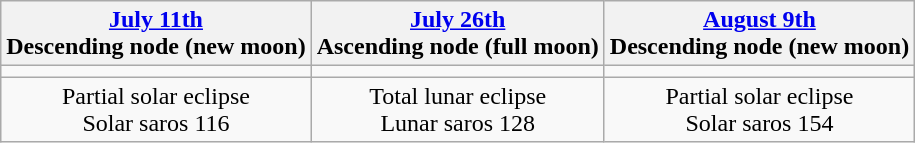<table class="wikitable">
<tr>
<th><a href='#'>July 11th</a><br>Descending node (new moon)</th>
<th><a href='#'>July 26th</a><br>Ascending node (full moon)</th>
<th><a href='#'>August 9th</a><br>Descending node (new moon)</th>
</tr>
<tr>
<td></td>
<td></td>
<td></td>
</tr>
<tr align=center>
<td>Partial solar eclipse<br>Solar saros 116</td>
<td>Total lunar eclipse<br>Lunar saros 128</td>
<td>Partial solar eclipse<br>Solar saros 154</td>
</tr>
</table>
